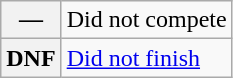<table class="wikitable">
<tr>
<th scope="col">—</th>
<td>Did not compete</td>
</tr>
<tr>
<th scope="row">DNF</th>
<td><a href='#'>Did not finish</a></td>
</tr>
</table>
